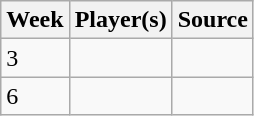<table class="wikitable">
<tr>
<th>Week</th>
<th>Player(s)</th>
<th>Source</th>
</tr>
<tr>
<td>3</td>
<td></td>
<td></td>
</tr>
<tr>
<td>6</td>
<td></td>
<td></td>
</tr>
</table>
